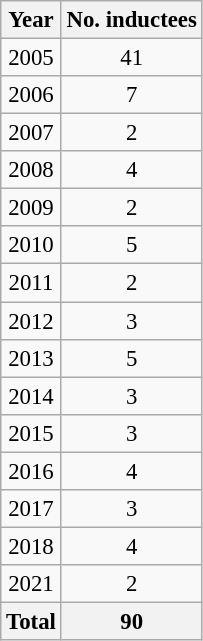<table class="wikitable" style="text-align:center; font-size: 95%;">
<tr>
<th>Year</th>
<th>No. inductees</th>
</tr>
<tr>
<td>2005</td>
<td>41</td>
</tr>
<tr>
<td>2006</td>
<td>7</td>
</tr>
<tr>
<td>2007</td>
<td>2</td>
</tr>
<tr>
<td>2008</td>
<td>4</td>
</tr>
<tr>
<td>2009</td>
<td>2</td>
</tr>
<tr>
<td>2010</td>
<td>5</td>
</tr>
<tr>
<td>2011</td>
<td>2</td>
</tr>
<tr>
<td>2012</td>
<td>3</td>
</tr>
<tr>
<td>2013</td>
<td>5</td>
</tr>
<tr>
<td>2014</td>
<td>3</td>
</tr>
<tr>
<td>2015</td>
<td>3</td>
</tr>
<tr>
<td>2016</td>
<td>4</td>
</tr>
<tr>
<td>2017</td>
<td>3</td>
</tr>
<tr>
<td>2018</td>
<td>4</td>
</tr>
<tr>
<td>2021</td>
<td>2</td>
</tr>
<tr>
<th>Total</th>
<th>90</th>
</tr>
</table>
